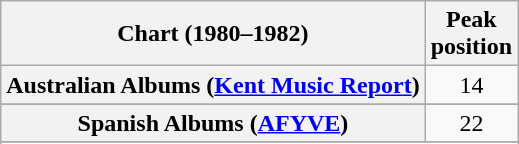<table class="wikitable sortable plainrowheaders">
<tr>
<th>Chart (1980–1982)</th>
<th>Peak<br>position</th>
</tr>
<tr>
<th scope="row">Australian Albums (<a href='#'>Kent Music Report</a>)</th>
<td align="center">14</td>
</tr>
<tr>
</tr>
<tr>
</tr>
<tr>
<th scope="row">Spanish Albums (<a href='#'>AFYVE</a>)</th>
<td align="center">22</td>
</tr>
<tr>
</tr>
<tr>
</tr>
</table>
